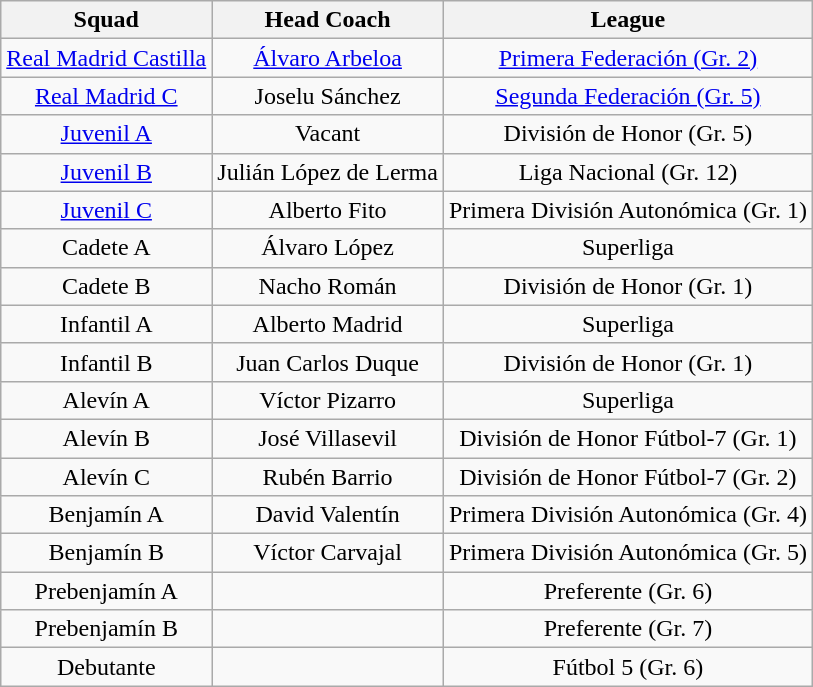<table class="wikitable" style="text-align: center;">
<tr>
<th>Squad</th>
<th>Head Coach</th>
<th>League</th>
</tr>
<tr>
<td><a href='#'>Real Madrid Castilla</a></td>
<td><a href='#'>Álvaro Arbeloa</a></td>
<td><a href='#'>Primera Federación (Gr. 2)</a></td>
</tr>
<tr>
<td><a href='#'>Real Madrid C</a></td>
<td>Joselu Sánchez</td>
<td><a href='#'>Segunda Federación (Gr. 5)</a></td>
</tr>
<tr>
<td><a href='#'>Juvenil A</a></td>
<td>Vacant</td>
<td>División de Honor (Gr. 5)</td>
</tr>
<tr>
<td><a href='#'>Juvenil B</a></td>
<td>Julián López de Lerma</td>
<td>Liga Nacional (Gr. 12)</td>
</tr>
<tr>
<td><a href='#'>Juvenil C</a></td>
<td>Alberto Fito</td>
<td>Primera División Autonómica (Gr. 1)</td>
</tr>
<tr>
<td>Cadete A</td>
<td>Álvaro López</td>
<td>Superliga</td>
</tr>
<tr>
<td>Cadete B</td>
<td>Nacho Román</td>
<td>División de Honor (Gr. 1)</td>
</tr>
<tr>
<td>Infantil A</td>
<td>Alberto Madrid</td>
<td>Superliga</td>
</tr>
<tr>
<td>Infantil B</td>
<td>Juan Carlos Duque</td>
<td>División de Honor (Gr. 1)</td>
</tr>
<tr>
<td>Alevín A</td>
<td>Víctor Pizarro</td>
<td>Superliga</td>
</tr>
<tr>
<td>Alevín B</td>
<td>José Villasevil</td>
<td>División de Honor Fútbol-7 (Gr. 1)</td>
</tr>
<tr>
<td>Alevín C</td>
<td>Rubén Barrio</td>
<td>División de Honor Fútbol-7 (Gr. 2)</td>
</tr>
<tr>
<td>Benjamín A</td>
<td>David Valentín</td>
<td>Primera División Autonómica (Gr. 4)</td>
</tr>
<tr>
<td>Benjamín B</td>
<td>Víctor Carvajal</td>
<td>Primera División Autonómica (Gr. 5)</td>
</tr>
<tr>
<td>Prebenjamín A</td>
<td></td>
<td>Preferente (Gr. 6)</td>
</tr>
<tr>
<td>Prebenjamín B</td>
<td></td>
<td>Preferente (Gr. 7)</td>
</tr>
<tr>
<td>Debutante</td>
<td></td>
<td>Fútbol 5 (Gr. 6)</td>
</tr>
</table>
